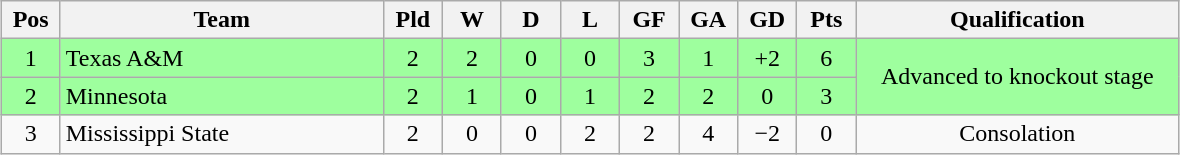<table class="wikitable" style="text-align:center; margin: 1em auto">
<tr>
<th style="width:2em">Pos</th>
<th style="width:13em">Team</th>
<th style="width:2em">Pld</th>
<th style="width:2em">W</th>
<th style="width:2em">D</th>
<th style="width:2em">L</th>
<th style="width:2em">GF</th>
<th style="width:2em">GA</th>
<th style="width:2em">GD</th>
<th style="width:2em">Pts</th>
<th style="width:13em">Qualification</th>
</tr>
<tr bgcolor="#9eff9e">
<td>1</td>
<td style="text-align:left">Texas A&M</td>
<td>2</td>
<td>2</td>
<td>0</td>
<td>0</td>
<td>3</td>
<td>1</td>
<td>+2</td>
<td>6</td>
<td rowspan="2">Advanced to knockout stage</td>
</tr>
<tr bgcolor="#9eff9e">
<td>2</td>
<td style="text-align:left">Minnesota</td>
<td>2</td>
<td>1</td>
<td>0</td>
<td>1</td>
<td>2</td>
<td>2</td>
<td>0</td>
<td>3</td>
</tr>
<tr>
<td>3</td>
<td style="text-align:left">Mississippi State</td>
<td>2</td>
<td>0</td>
<td>0</td>
<td>2</td>
<td>2</td>
<td>4</td>
<td>−2</td>
<td>0</td>
<td>Consolation</td>
</tr>
</table>
